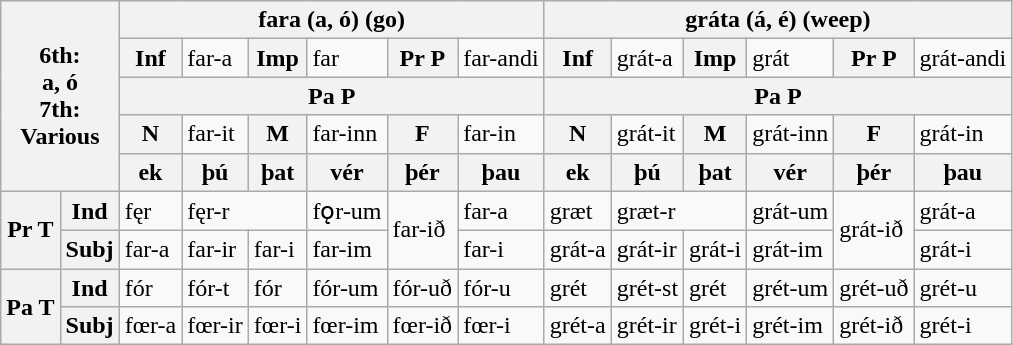<table class="wikitable" border="1">
<tr>
<th rowspan="5" colspan="2">6th: <br> a, ó <br> 7th: <br> Various</th>
<th colspan="6"><strong>fara (a, ó)</strong> (go)</th>
<th colspan="6"><strong>gráta (á, é)</strong> (weep)</th>
</tr>
<tr ---->
<th>Inf</th>
<td>far-a</td>
<th>Imp</th>
<td>far</td>
<th>Pr P</th>
<td>far-andi</td>
<th>Inf</th>
<td>grát-a</td>
<th>Imp</th>
<td>grát</td>
<th>Pr P</th>
<td>grát-andi</td>
</tr>
<tr ---->
<th colspan="6">Pa P</th>
<th colspan="6">Pa P</th>
</tr>
<tr>
<th>N</th>
<td>far-it</td>
<th>M</th>
<td>far-inn</td>
<th>F</th>
<td>far-in</td>
<th>N</th>
<td>grát-it</td>
<th>M</th>
<td>grát-inn</td>
<th>F</th>
<td>grát-in</td>
</tr>
<tr ---->
<th>ek</th>
<th>þú</th>
<th>þat</th>
<th>vér</th>
<th>þér</th>
<th>þau</th>
<th>ek</th>
<th>þú</th>
<th>þat</th>
<th>vér</th>
<th>þér</th>
<th>þau</th>
</tr>
<tr ---->
<th rowspan="2">Pr T</th>
<th>Ind</th>
<td>fęr</td>
<td colspan="2">fęr-r</td>
<td>fǫr-um</td>
<td rowspan="2">far-ið</td>
<td>far-a</td>
<td>græt</td>
<td colspan="2">græt-r</td>
<td>grát-um</td>
<td rowspan="2">grát-ið</td>
<td>grát-a</td>
</tr>
<tr>
<th>Subj</th>
<td>far-a</td>
<td>far-ir</td>
<td>far-i</td>
<td>far-im</td>
<td>far-i</td>
<td>grát-a</td>
<td>grát-ir</td>
<td>grát-i</td>
<td>grát-im</td>
<td>grát-i</td>
</tr>
<tr ---->
<th rowspan="2">Pa T</th>
<th>Ind</th>
<td>fór</td>
<td>fór-t</td>
<td>fór</td>
<td>fór-um</td>
<td>fór-uð</td>
<td>fór-u</td>
<td>grét</td>
<td>grét-st</td>
<td>grét</td>
<td>grét-um</td>
<td>grét-uð</td>
<td>grét-u</td>
</tr>
<tr>
<th>Subj</th>
<td>fœr-a</td>
<td>fœr-ir</td>
<td>fœr-i</td>
<td>fœr-im</td>
<td>fœr-ið</td>
<td>fœr-i</td>
<td>grét-a</td>
<td>grét-ir</td>
<td>grét-i</td>
<td>grét-im</td>
<td>grét-ið</td>
<td>grét-i</td>
</tr>
</table>
